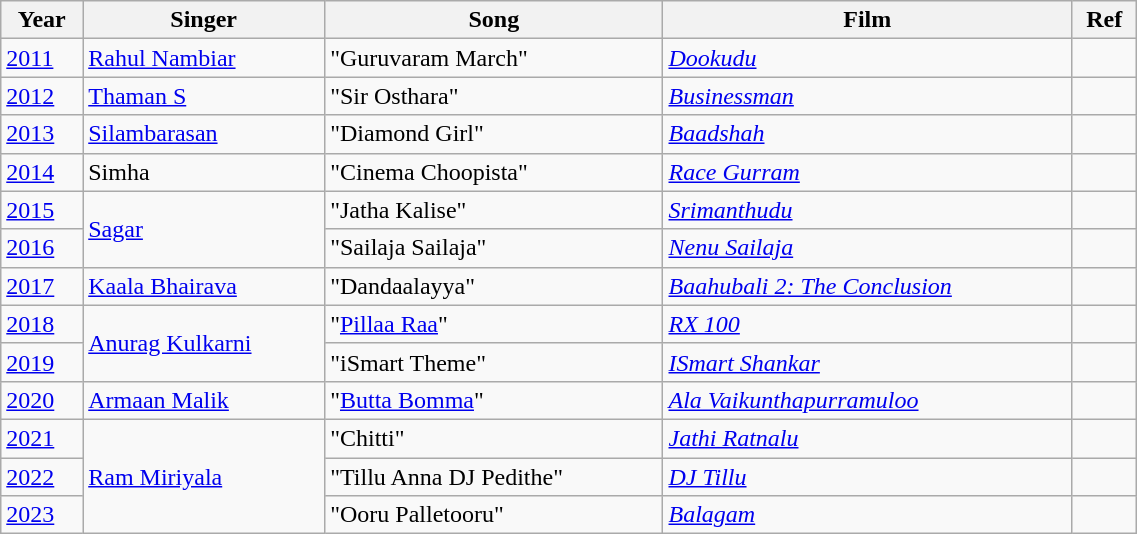<table class="wikitable sortable" style="width:60%;">
<tr>
<th>Year</th>
<th>Singer</th>
<th>Song</th>
<th>Film</th>
<th>Ref</th>
</tr>
<tr>
<td><a href='#'>2011</a></td>
<td><a href='#'>Rahul Nambiar</a></td>
<td>"Guruvaram March"</td>
<td><em><a href='#'>Dookudu</a></em></td>
<td></td>
</tr>
<tr>
<td><a href='#'>2012</a></td>
<td><a href='#'>Thaman S</a></td>
<td>"Sir Osthara"</td>
<td><a href='#'><em>Businessman</em></a></td>
<td></td>
</tr>
<tr>
<td><a href='#'>2013</a></td>
<td><a href='#'>Silambarasan</a></td>
<td>"Diamond Girl"</td>
<td><em><a href='#'>Baadshah</a></em></td>
<td></td>
</tr>
<tr>
<td><a href='#'>2014</a></td>
<td>Simha</td>
<td>"Cinema Choopista"</td>
<td><em><a href='#'>Race Gurram</a></em></td>
<td></td>
</tr>
<tr>
<td><a href='#'>2015</a></td>
<td rowspan="2"><a href='#'>Sagar</a></td>
<td>"Jatha Kalise"</td>
<td><em><a href='#'>Srimanthudu</a></em></td>
<td></td>
</tr>
<tr>
<td><a href='#'>2016</a></td>
<td>"Sailaja Sailaja"</td>
<td><em><a href='#'>Nenu Sailaja</a></em></td>
<td></td>
</tr>
<tr>
<td><a href='#'>2017</a></td>
<td><a href='#'>Kaala Bhairava</a></td>
<td>"Dandaalayya"</td>
<td><em><a href='#'>Baahubali 2: The Conclusion</a></em></td>
<td></td>
</tr>
<tr>
<td><a href='#'>2018</a></td>
<td rowspan="2"><a href='#'>Anurag Kulkarni</a></td>
<td>"<a href='#'>Pillaa Raa</a>"</td>
<td><em><a href='#'>RX 100</a></em></td>
<td></td>
</tr>
<tr>
<td><a href='#'>2019</a></td>
<td>"iSmart Theme"</td>
<td><em><a href='#'>ISmart Shankar</a></em></td>
<td></td>
</tr>
<tr>
<td><a href='#'>2020</a></td>
<td><a href='#'>Armaan Malik</a></td>
<td>"<a href='#'>Butta Bomma</a>"</td>
<td><em><a href='#'>Ala Vaikunthapurramuloo</a></em></td>
<td></td>
</tr>
<tr>
<td><a href='#'>2021</a></td>
<td rowspan="3"><a href='#'>Ram Miriyala</a></td>
<td>"Chitti"</td>
<td><em><a href='#'>Jathi Ratnalu</a></em></td>
<td></td>
</tr>
<tr>
<td><a href='#'>2022</a></td>
<td>"Tillu Anna DJ Pedithe"</td>
<td><em><a href='#'>DJ Tillu</a></em></td>
<td></td>
</tr>
<tr>
<td><a href='#'>2023</a></td>
<td>"Ooru Palletooru"</td>
<td><a href='#'><em>Balagam</em></a></td>
<td></td>
</tr>
</table>
